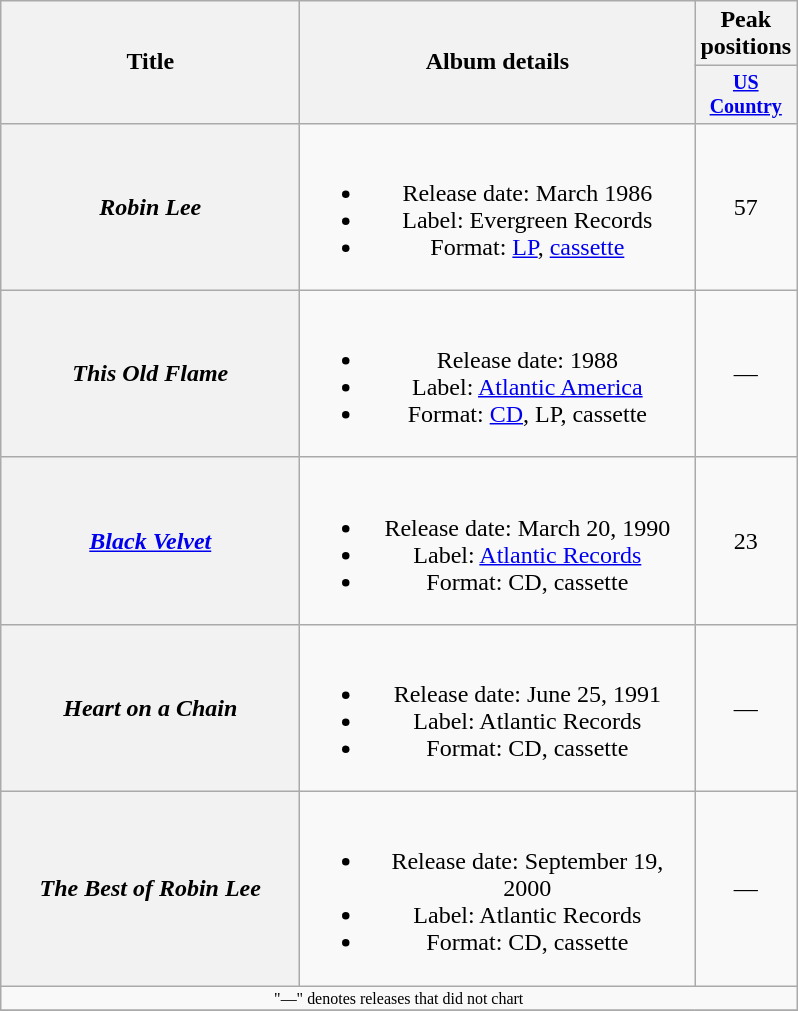<table class="wikitable plainrowheaders" style="text-align:center;">
<tr>
<th rowspan="2" style="width:12em;">Title</th>
<th rowspan="2" style="width:16em;">Album details</th>
<th colspan="1">Peak positions</th>
</tr>
<tr style="font-size:smaller;">
<th width="60"><a href='#'>US Country</a></th>
</tr>
<tr>
<th scope="row"><em>Robin Lee</em></th>
<td><br><ul><li>Release date: March 1986</li><li>Label: Evergreen Records</li><li>Format: <a href='#'>LP</a>, <a href='#'>cassette</a></li></ul></td>
<td>57</td>
</tr>
<tr>
<th scope="row"><em>This Old Flame</em></th>
<td><br><ul><li>Release date: 1988</li><li>Label: <a href='#'>Atlantic America</a></li><li>Format: <a href='#'>CD</a>, LP, cassette</li></ul></td>
<td>—</td>
</tr>
<tr>
<th scope="row"><em><a href='#'>Black Velvet</a></em></th>
<td><br><ul><li>Release date: March 20, 1990</li><li>Label: <a href='#'>Atlantic Records</a></li><li>Format: CD, cassette</li></ul></td>
<td>23</td>
</tr>
<tr>
<th scope="row"><em>Heart on a Chain</em></th>
<td><br><ul><li>Release date: June 25, 1991</li><li>Label: Atlantic Records</li><li>Format: CD, cassette</li></ul></td>
<td>—</td>
</tr>
<tr>
<th scope="row"><em>The Best of Robin Lee</em></th>
<td><br><ul><li>Release date: September 19, 2000</li><li>Label: Atlantic Records</li><li>Format: CD, cassette</li></ul></td>
<td>—</td>
</tr>
<tr>
<td colspan="3" style="font-size:8pt">"—" denotes releases that did not chart</td>
</tr>
<tr>
</tr>
</table>
